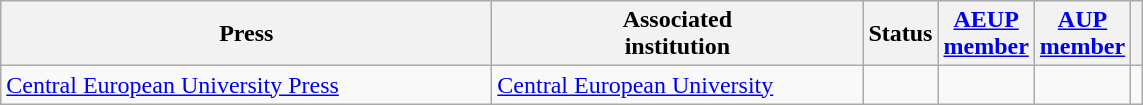<table class="wikitable sortable">
<tr>
<th style="width:20em">Press</th>
<th style="width:15em">Associated<br>institution</th>
<th>Status</th>
<th><a href='#'>AEUP<br>member</a></th>
<th><a href='#'>AUP<br>member</a></th>
<th></th>
</tr>
<tr>
<td><a href='#'>Central European University Press</a></td>
<td><a href='#'>Central European University</a></td>
<td></td>
<td></td>
<td></td>
<td></td>
</tr>
</table>
